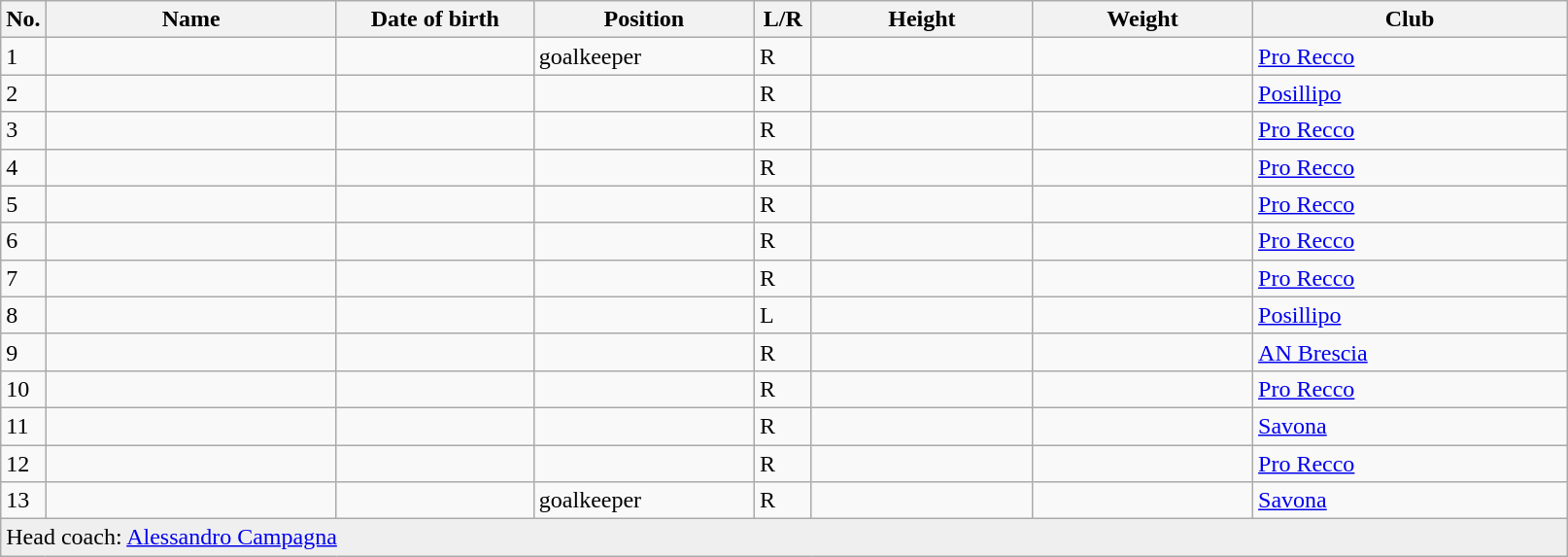<table class=wikitable sortable style=font-size:100%; text-align:center;>
<tr>
<th>No.</th>
<th style=width:12em>Name</th>
<th style=width:8em>Date of birth</th>
<th style=width:9em>Position</th>
<th style=width:2em>L/R</th>
<th style=width:9em>Height</th>
<th style=width:9em>Weight</th>
<th style=width:13em>Club</th>
</tr>
<tr>
<td>1</td>
<td align=left></td>
<td></td>
<td>goalkeeper</td>
<td>R</td>
<td></td>
<td></td>
<td> <a href='#'>Pro Recco</a></td>
</tr>
<tr>
<td>2</td>
<td align=left></td>
<td></td>
<td></td>
<td>R</td>
<td></td>
<td></td>
<td> <a href='#'>Posillipo</a></td>
</tr>
<tr>
<td>3</td>
<td align=left></td>
<td></td>
<td></td>
<td>R</td>
<td></td>
<td></td>
<td> <a href='#'>Pro Recco</a></td>
</tr>
<tr>
<td>4</td>
<td align=left></td>
<td></td>
<td></td>
<td>R</td>
<td></td>
<td></td>
<td> <a href='#'>Pro Recco</a></td>
</tr>
<tr>
<td>5</td>
<td align=left></td>
<td></td>
<td></td>
<td>R</td>
<td></td>
<td></td>
<td> <a href='#'>Pro Recco</a></td>
</tr>
<tr>
<td>6</td>
<td align=left></td>
<td></td>
<td></td>
<td>R</td>
<td></td>
<td></td>
<td> <a href='#'>Pro Recco</a></td>
</tr>
<tr>
<td>7</td>
<td align=left></td>
<td></td>
<td></td>
<td>R</td>
<td></td>
<td></td>
<td> <a href='#'>Pro Recco</a></td>
</tr>
<tr>
<td>8</td>
<td align=left></td>
<td></td>
<td></td>
<td>L</td>
<td></td>
<td></td>
<td> <a href='#'>Posillipo</a></td>
</tr>
<tr>
<td>9</td>
<td align=left></td>
<td></td>
<td></td>
<td>R</td>
<td></td>
<td></td>
<td> <a href='#'>AN Brescia</a></td>
</tr>
<tr>
<td>10</td>
<td align=left></td>
<td></td>
<td></td>
<td>R</td>
<td></td>
<td></td>
<td> <a href='#'>Pro Recco</a></td>
</tr>
<tr>
<td>11</td>
<td align=left></td>
<td></td>
<td></td>
<td>R</td>
<td></td>
<td></td>
<td> <a href='#'>Savona</a></td>
</tr>
<tr>
<td>12</td>
<td align=left></td>
<td></td>
<td></td>
<td>R</td>
<td></td>
<td></td>
<td> <a href='#'>Pro Recco</a></td>
</tr>
<tr>
<td>13</td>
<td align=left></td>
<td></td>
<td>goalkeeper</td>
<td>R</td>
<td></td>
<td></td>
<td> <a href='#'>Savona</a></td>
</tr>
<tr style="background:#efefef;">
<td colspan="8" style="text-align:left;">Head coach: <a href='#'>Alessandro Campagna</a></td>
</tr>
</table>
